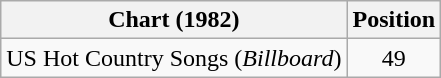<table class="wikitable">
<tr>
<th>Chart (1982)</th>
<th>Position</th>
</tr>
<tr>
<td>US Hot Country Songs (<em>Billboard</em>)</td>
<td align="center">49</td>
</tr>
</table>
